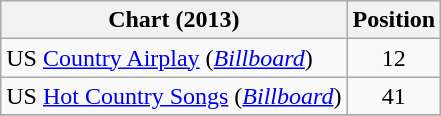<table class="wikitable">
<tr>
<th scope="col">Chart (2013)</th>
<th scope="col">Position</th>
</tr>
<tr>
<td>US <a href='#'>Country Airplay</a> (<em><a href='#'>Billboard</a></em>)</td>
<td align="center">12</td>
</tr>
<tr>
<td>US <a href='#'>Hot Country Songs</a> (<em><a href='#'>Billboard</a></em>)</td>
<td align="center">41</td>
</tr>
<tr>
</tr>
</table>
